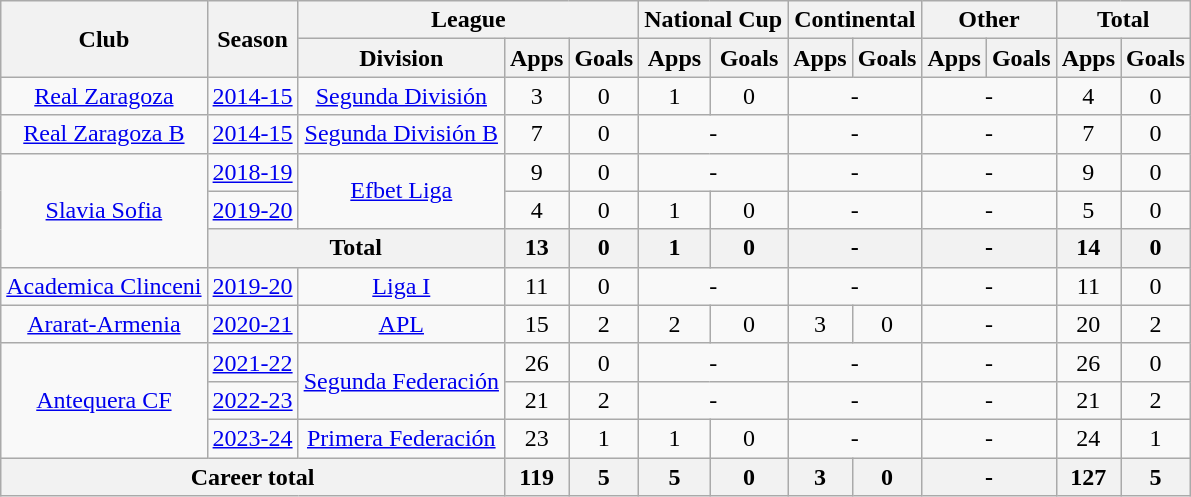<table class="wikitable" style="text-align:center">
<tr>
<th rowspan="2">Club</th>
<th rowspan="2">Season</th>
<th colspan="3">League</th>
<th colspan="2">National Cup</th>
<th colspan="2">Continental</th>
<th colspan="2">Other</th>
<th colspan="2">Total</th>
</tr>
<tr>
<th>Division</th>
<th>Apps</th>
<th>Goals</th>
<th>Apps</th>
<th>Goals</th>
<th>Apps</th>
<th>Goals</th>
<th>Apps</th>
<th>Goals</th>
<th>Apps</th>
<th>Goals</th>
</tr>
<tr>
<td><a href='#'>Real Zaragoza</a></td>
<td><a href='#'>2014-15</a></td>
<td><a href='#'>Segunda División</a></td>
<td>3</td>
<td>0</td>
<td>1</td>
<td>0</td>
<td colspan="2">-</td>
<td colspan="2">-</td>
<td>4</td>
<td>0</td>
</tr>
<tr>
<td><a href='#'>Real Zaragoza B</a></td>
<td><a href='#'>2014-15</a></td>
<td><a href='#'>Segunda División B</a></td>
<td>7</td>
<td>0</td>
<td colspan="2">-</td>
<td colspan="2">-</td>
<td colspan="2">-</td>
<td>7</td>
<td>0</td>
</tr>
<tr>
<td rowspan="3"><a href='#'>Slavia Sofia</a></td>
<td><a href='#'>2018-19</a></td>
<td rowspan="2"><a href='#'>Efbet Liga</a></td>
<td>9</td>
<td>0</td>
<td colspan="2">-</td>
<td colspan="2">-</td>
<td colspan="2">-</td>
<td>9</td>
<td>0</td>
</tr>
<tr>
<td><a href='#'>2019-20</a></td>
<td>4</td>
<td>0</td>
<td>1</td>
<td>0</td>
<td colspan="2">-</td>
<td colspan="2">-</td>
<td>5</td>
<td>0</td>
</tr>
<tr>
<th colspan="2">Total</th>
<th>13</th>
<th>0</th>
<th>1</th>
<th>0</th>
<th colspan="2">-</th>
<th colspan="2">-</th>
<th>14</th>
<th>0</th>
</tr>
<tr>
<td><a href='#'>Academica Clinceni</a></td>
<td><a href='#'>2019-20</a></td>
<td><a href='#'>Liga I</a></td>
<td>11</td>
<td>0</td>
<td colspan="2">-</td>
<td colspan="2">-</td>
<td colspan="2">-</td>
<td>11</td>
<td>0</td>
</tr>
<tr>
<td><a href='#'>Ararat-Armenia</a></td>
<td><a href='#'>2020-21</a></td>
<td><a href='#'>APL</a></td>
<td>15</td>
<td>2</td>
<td>2</td>
<td>0</td>
<td>3</td>
<td>0</td>
<td colspan="2">-</td>
<td>20</td>
<td>2</td>
</tr>
<tr>
<td rowspan="3"><a href='#'>Antequera CF</a></td>
<td><a href='#'>2021-22</a></td>
<td rowspan="2"><a href='#'>Segunda Federación</a></td>
<td>26</td>
<td>0</td>
<td colspan="2">-</td>
<td colspan="2">-</td>
<td colspan="2">-</td>
<td>26</td>
<td>0</td>
</tr>
<tr>
<td><a href='#'>2022-23</a></td>
<td>21</td>
<td>2</td>
<td colspan="2">-</td>
<td colspan="2">-</td>
<td colspan="2">-</td>
<td>21</td>
<td>2</td>
</tr>
<tr>
<td><a href='#'>2023-24</a></td>
<td><a href='#'>Primera Federación</a></td>
<td>23</td>
<td>1</td>
<td>1</td>
<td>0</td>
<td colspan="2">-</td>
<td colspan="2">-</td>
<td>24</td>
<td>1</td>
</tr>
<tr>
<th colspan="3">Career total</th>
<th>119</th>
<th>5</th>
<th>5</th>
<th>0</th>
<th>3</th>
<th>0</th>
<th colspan="2">-</th>
<th>127</th>
<th>5</th>
</tr>
</table>
